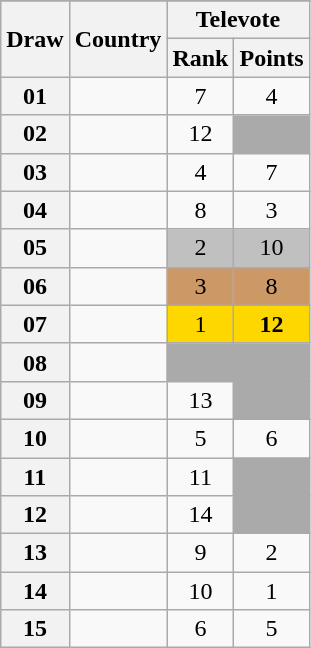<table class="sortable wikitable collapsible plainrowheaders" style="text-align:center;">
<tr>
</tr>
<tr>
<th scope="col" rowspan="2">Draw</th>
<th scope="col" rowspan="2">Country</th>
<th scope="col" colspan="2">Televote</th>
</tr>
<tr>
<th scope="col">Rank</th>
<th scope="col" class="unsortable">Points</th>
</tr>
<tr>
<th scope="row" style="text-align:center;">01</th>
<td style="text-align:left;"></td>
<td>7</td>
<td>4</td>
</tr>
<tr>
<th scope="row" style="text-align:center;">02</th>
<td style="text-align:left;"></td>
<td>12</td>
<td style="background:#AAAAAA;"></td>
</tr>
<tr>
<th scope="row" style="text-align:center;">03</th>
<td style="text-align:left;"></td>
<td>4</td>
<td>7</td>
</tr>
<tr>
<th scope="row" style="text-align:center;">04</th>
<td style="text-align:left;"></td>
<td>8</td>
<td>3</td>
</tr>
<tr>
<th scope="row" style="text-align:center;">05</th>
<td style="text-align:left;"></td>
<td style="background:silver;">2</td>
<td style="background:silver;">10</td>
</tr>
<tr>
<th scope="row" style="text-align:center;">06</th>
<td style="text-align:left;"></td>
<td style="background:#CC9966;">3</td>
<td style="background:#CC9966;">8</td>
</tr>
<tr>
<th scope="row" style="text-align:center;">07</th>
<td style="text-align:left;"></td>
<td style="background:gold;">1</td>
<td style="background:gold;"><strong>12</strong></td>
</tr>
<tr class=sortbottom>
<th scope="row" style="text-align:center;">08</th>
<td style="text-align:left;"></td>
<td style="background:#AAAAAA;"></td>
<td style="background:#AAAAAA;"></td>
</tr>
<tr>
<th scope="row" style="text-align:center;">09</th>
<td style="text-align:left;"></td>
<td>13</td>
<td style="background:#AAAAAA;"></td>
</tr>
<tr>
<th scope="row" style="text-align:center;">10</th>
<td style="text-align:left;"></td>
<td>5</td>
<td>6</td>
</tr>
<tr>
<th scope="row" style="text-align:center;">11</th>
<td style="text-align:left;"></td>
<td>11</td>
<td style="background:#AAAAAA;"></td>
</tr>
<tr>
<th scope="row" style="text-align:center;">12</th>
<td style="text-align:left;"></td>
<td>14</td>
<td style="background:#AAAAAA;"></td>
</tr>
<tr>
<th scope="row" style="text-align:center;">13</th>
<td style="text-align:left;"></td>
<td>9</td>
<td>2</td>
</tr>
<tr>
<th scope="row" style="text-align:center;">14</th>
<td style="text-align:left;"></td>
<td>10</td>
<td>1</td>
</tr>
<tr>
<th scope="row" style="text-align:center;">15</th>
<td style="text-align:left;"></td>
<td>6</td>
<td>5</td>
</tr>
</table>
